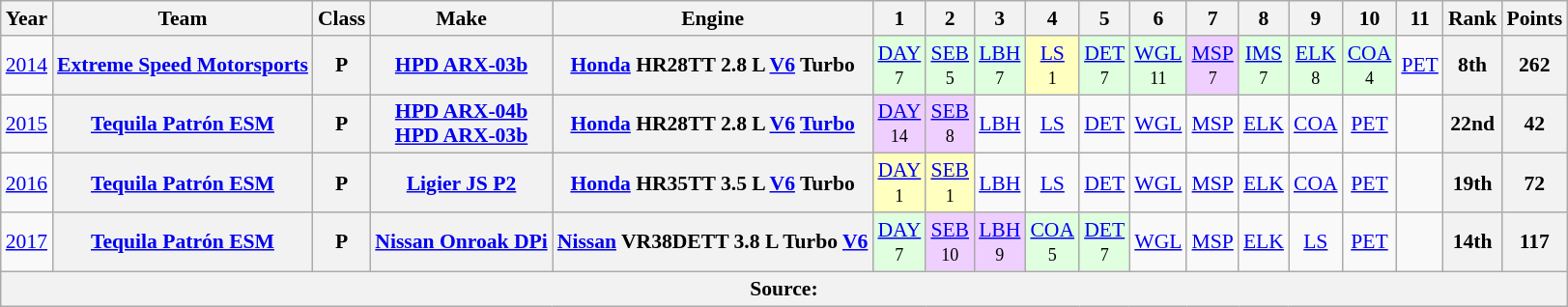<table class="wikitable" style="text-align:center; font-size:90%">
<tr>
<th>Year</th>
<th>Team</th>
<th>Class</th>
<th>Make</th>
<th>Engine</th>
<th>1</th>
<th>2</th>
<th>3</th>
<th>4</th>
<th>5</th>
<th>6</th>
<th>7</th>
<th>8</th>
<th>9</th>
<th>10</th>
<th>11</th>
<th>Rank</th>
<th>Points</th>
</tr>
<tr>
<td><a href='#'>2014</a></td>
<th><a href='#'>Extreme Speed Motorsports</a></th>
<th>P</th>
<th><a href='#'>HPD ARX-03b</a></th>
<th><a href='#'>Honda</a> HR28TT 2.8 L <a href='#'>V6</a> Turbo</th>
<td style="background:#dfffdf;"><a href='#'>DAY</a><br><small>7</small></td>
<td style="background:#dfffdf;"><a href='#'>SEB</a><br><small>5</small></td>
<td style="background:#dfffdf;"><a href='#'>LBH</a><br><small>7</small></td>
<td style="background:#FFFFBF;"><a href='#'>LS</a><br><small>1</small></td>
<td style="background:#dfffdf;"><a href='#'>DET</a><br><small>7</small></td>
<td style="background:#dfffdf;"><a href='#'>WGL</a><br><small>11</small></td>
<td style="background:#efcfff;"><a href='#'>MSP</a><br><small>7</small></td>
<td style="background:#dfffdf;"><a href='#'>IMS</a><br><small>7</small></td>
<td style="background:#dfffdf;"><a href='#'>ELK</a><br><small>8</small></td>
<td style="background:#dfffdf;"><a href='#'>COA</a><br><small>4</small></td>
<td><a href='#'>PET</a></td>
<th><strong>8th</strong></th>
<th><strong>262</strong></th>
</tr>
<tr>
<td><a href='#'>2015</a></td>
<th><a href='#'>Tequila Patrón ESM</a></th>
<th>P</th>
<th><a href='#'>HPD ARX-04b</a> <small></small><br><a href='#'>HPD ARX-03b</a> <small></small></th>
<th><a href='#'>Honda</a> HR28TT 2.8 L <a href='#'>V6</a> <a href='#'>Turbo</a></th>
<td style="background:#EFCFFF;"><a href='#'>DAY</a><br><small>14</small></td>
<td style="background:#EFCFFF;"><a href='#'>SEB</a><br><small>8</small></td>
<td><a href='#'>LBH</a></td>
<td><a href='#'>LS</a></td>
<td><a href='#'>DET</a></td>
<td><a href='#'>WGL</a></td>
<td><a href='#'>MSP</a></td>
<td><a href='#'>ELK</a></td>
<td><a href='#'>COA</a></td>
<td><a href='#'>PET</a></td>
<td></td>
<th><strong>22nd</strong></th>
<th><strong>42</strong></th>
</tr>
<tr>
<td><a href='#'>2016</a></td>
<th><a href='#'>Tequila Patrón ESM</a></th>
<th>P</th>
<th><a href='#'>Ligier JS P2</a></th>
<th><a href='#'>Honda</a> HR35TT 3.5 L <a href='#'>V6</a> Turbo</th>
<td style="background:#ffffbf;"><a href='#'>DAY</a><br><small>1</small></td>
<td style="background:#ffffbf;"><a href='#'>SEB</a><br><small>1</small></td>
<td><a href='#'>LBH</a></td>
<td><a href='#'>LS</a></td>
<td><a href='#'>DET</a></td>
<td><a href='#'>WGL</a></td>
<td><a href='#'>MSP</a></td>
<td><a href='#'>ELK</a></td>
<td><a href='#'>COA</a></td>
<td><a href='#'>PET</a></td>
<td></td>
<th><strong>19th</strong></th>
<th><strong>72</strong></th>
</tr>
<tr>
<td><a href='#'>2017</a></td>
<th><a href='#'>Tequila Patrón ESM</a></th>
<th>P</th>
<th><a href='#'>Nissan Onroak DPi</a></th>
<th><a href='#'>Nissan</a> VR38DETT 3.8 L Turbo <a href='#'>V6</a></th>
<td style="background:#dfffdf;"><a href='#'>DAY</a><br><small>7</small></td>
<td style="background:#EFCFFF;"><a href='#'>SEB</a><br><small>10</small></td>
<td style="background:#EFCFFF;"><a href='#'>LBH</a><br><small>9</small></td>
<td style="background:#dfffdf;"><a href='#'>COA</a><br><small>5</small></td>
<td style="background:#dfffdf;"><a href='#'>DET</a><br><small>7</small></td>
<td><a href='#'>WGL</a></td>
<td><a href='#'>MSP</a></td>
<td><a href='#'>ELK</a></td>
<td><a href='#'>LS</a></td>
<td><a href='#'>PET</a></td>
<td></td>
<th><strong>14th</strong></th>
<th><strong>117</strong></th>
</tr>
<tr>
<th colspan="18">Source:</th>
</tr>
</table>
